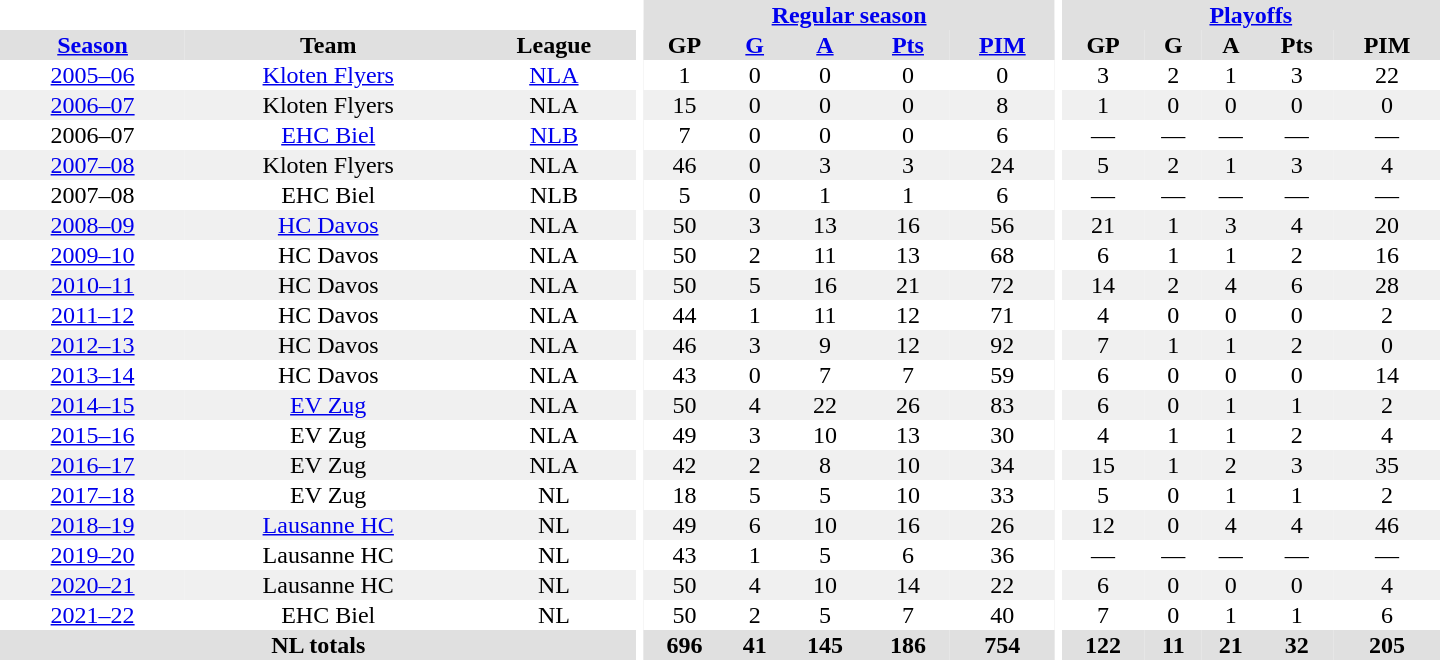<table border="0" cellpadding="1" cellspacing="0" style="text-align:center; width:60em">
<tr bgcolor="#e0e0e0">
<th colspan="3" bgcolor="#ffffff"></th>
<th rowspan="99" bgcolor="#ffffff"></th>
<th colspan="5"><a href='#'>Regular season</a></th>
<th rowspan="99" bgcolor="#ffffff"></th>
<th colspan="5"><a href='#'>Playoffs</a></th>
</tr>
<tr bgcolor="#e0e0e0">
<th><a href='#'>Season</a></th>
<th>Team</th>
<th>League</th>
<th>GP</th>
<th><a href='#'>G</a></th>
<th><a href='#'>A</a></th>
<th><a href='#'>Pts</a></th>
<th><a href='#'>PIM</a></th>
<th>GP</th>
<th>G</th>
<th>A</th>
<th>Pts</th>
<th>PIM</th>
</tr>
<tr>
<td><a href='#'>2005–06</a></td>
<td><a href='#'>Kloten Flyers</a></td>
<td><a href='#'>NLA</a></td>
<td>1</td>
<td>0</td>
<td>0</td>
<td>0</td>
<td>0</td>
<td>3</td>
<td>2</td>
<td>1</td>
<td>3</td>
<td>22</td>
</tr>
<tr bgcolor="#f0f0f0">
<td><a href='#'>2006–07</a></td>
<td>Kloten Flyers</td>
<td>NLA</td>
<td>15</td>
<td>0</td>
<td>0</td>
<td>0</td>
<td>8</td>
<td>1</td>
<td>0</td>
<td>0</td>
<td>0</td>
<td>0</td>
</tr>
<tr>
<td>2006–07</td>
<td><a href='#'>EHC Biel</a></td>
<td><a href='#'>NLB</a></td>
<td>7</td>
<td>0</td>
<td>0</td>
<td>0</td>
<td>6</td>
<td>—</td>
<td>—</td>
<td>—</td>
<td>—</td>
<td>—</td>
</tr>
<tr bgcolor="#f0f0f0">
<td><a href='#'>2007–08</a></td>
<td>Kloten Flyers</td>
<td>NLA</td>
<td>46</td>
<td>0</td>
<td>3</td>
<td>3</td>
<td>24</td>
<td>5</td>
<td>2</td>
<td>1</td>
<td>3</td>
<td>4</td>
</tr>
<tr>
<td>2007–08</td>
<td>EHC Biel</td>
<td>NLB</td>
<td>5</td>
<td>0</td>
<td>1</td>
<td>1</td>
<td>6</td>
<td>—</td>
<td>—</td>
<td>—</td>
<td>—</td>
<td>—</td>
</tr>
<tr bgcolor="#f0f0f0">
<td><a href='#'>2008–09</a></td>
<td><a href='#'>HC Davos</a></td>
<td>NLA</td>
<td>50</td>
<td>3</td>
<td>13</td>
<td>16</td>
<td>56</td>
<td>21</td>
<td>1</td>
<td>3</td>
<td>4</td>
<td>20</td>
</tr>
<tr>
<td><a href='#'>2009–10</a></td>
<td>HC Davos</td>
<td>NLA</td>
<td>50</td>
<td>2</td>
<td>11</td>
<td>13</td>
<td>68</td>
<td>6</td>
<td>1</td>
<td>1</td>
<td>2</td>
<td>16</td>
</tr>
<tr bgcolor="#f0f0f0">
<td><a href='#'>2010–11</a></td>
<td>HC Davos</td>
<td>NLA</td>
<td>50</td>
<td>5</td>
<td>16</td>
<td>21</td>
<td>72</td>
<td>14</td>
<td>2</td>
<td>4</td>
<td>6</td>
<td>28</td>
</tr>
<tr>
<td><a href='#'>2011–12</a></td>
<td>HC Davos</td>
<td>NLA</td>
<td>44</td>
<td>1</td>
<td>11</td>
<td>12</td>
<td>71</td>
<td>4</td>
<td>0</td>
<td>0</td>
<td>0</td>
<td>2</td>
</tr>
<tr bgcolor="#f0f0f0">
<td><a href='#'>2012–13</a></td>
<td>HC Davos</td>
<td>NLA</td>
<td>46</td>
<td>3</td>
<td>9</td>
<td>12</td>
<td>92</td>
<td>7</td>
<td>1</td>
<td>1</td>
<td>2</td>
<td>0</td>
</tr>
<tr>
<td><a href='#'>2013–14</a></td>
<td>HC Davos</td>
<td>NLA</td>
<td>43</td>
<td>0</td>
<td>7</td>
<td>7</td>
<td>59</td>
<td>6</td>
<td>0</td>
<td>0</td>
<td>0</td>
<td>14</td>
</tr>
<tr bgcolor="#f0f0f0">
<td><a href='#'>2014–15</a></td>
<td><a href='#'>EV Zug</a></td>
<td>NLA</td>
<td>50</td>
<td>4</td>
<td>22</td>
<td>26</td>
<td>83</td>
<td>6</td>
<td>0</td>
<td>1</td>
<td>1</td>
<td>2</td>
</tr>
<tr>
<td><a href='#'>2015–16</a></td>
<td>EV Zug</td>
<td>NLA</td>
<td>49</td>
<td>3</td>
<td>10</td>
<td>13</td>
<td>30</td>
<td>4</td>
<td>1</td>
<td>1</td>
<td>2</td>
<td>4</td>
</tr>
<tr bgcolor="#f0f0f0">
<td><a href='#'>2016–17</a></td>
<td>EV Zug</td>
<td>NLA</td>
<td>42</td>
<td>2</td>
<td>8</td>
<td>10</td>
<td>34</td>
<td>15</td>
<td>1</td>
<td>2</td>
<td>3</td>
<td>35</td>
</tr>
<tr>
<td><a href='#'>2017–18</a></td>
<td>EV Zug</td>
<td>NL</td>
<td>18</td>
<td>5</td>
<td>5</td>
<td>10</td>
<td>33</td>
<td>5</td>
<td>0</td>
<td>1</td>
<td>1</td>
<td>2</td>
</tr>
<tr bgcolor="#f0f0f0">
<td><a href='#'>2018–19</a></td>
<td><a href='#'>Lausanne HC</a></td>
<td>NL</td>
<td>49</td>
<td>6</td>
<td>10</td>
<td>16</td>
<td>26</td>
<td>12</td>
<td>0</td>
<td>4</td>
<td>4</td>
<td>46</td>
</tr>
<tr>
<td><a href='#'>2019–20</a></td>
<td>Lausanne HC</td>
<td>NL</td>
<td>43</td>
<td>1</td>
<td>5</td>
<td>6</td>
<td>36</td>
<td>—</td>
<td>—</td>
<td>—</td>
<td>—</td>
<td>—</td>
</tr>
<tr bgcolor="#f0f0f0">
<td><a href='#'>2020–21</a></td>
<td>Lausanne HC</td>
<td>NL</td>
<td>50</td>
<td>4</td>
<td>10</td>
<td>14</td>
<td>22</td>
<td>6</td>
<td>0</td>
<td>0</td>
<td>0</td>
<td>4</td>
</tr>
<tr>
<td><a href='#'>2021–22</a></td>
<td>EHC Biel</td>
<td>NL</td>
<td>50</td>
<td>2</td>
<td>5</td>
<td>7</td>
<td>40</td>
<td>7</td>
<td>0</td>
<td>1</td>
<td>1</td>
<td>6</td>
</tr>
<tr bgcolor="#e0e0e0">
<th colspan="3">NL totals</th>
<th>696</th>
<th>41</th>
<th>145</th>
<th>186</th>
<th>754</th>
<th>122</th>
<th>11</th>
<th>21</th>
<th>32</th>
<th>205</th>
</tr>
</table>
